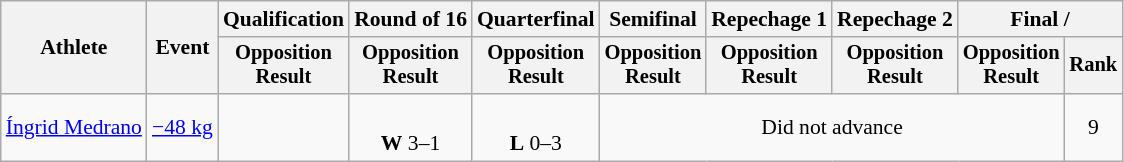<table class="wikitable" style="font-size:90%">
<tr>
<th rowspan="2">Athlete</th>
<th rowspan="2">Event</th>
<th>Qualification</th>
<th>Round of 16</th>
<th>Quarterfinal</th>
<th>Semifinal</th>
<th>Repechage 1</th>
<th>Repechage 2</th>
<th colspan=2>Final / </th>
</tr>
<tr style="font-size: 95%">
<th>Opposition<br>Result</th>
<th>Opposition<br>Result</th>
<th>Opposition<br>Result</th>
<th>Opposition<br>Result</th>
<th>Opposition<br>Result</th>
<th>Opposition<br>Result</th>
<th>Opposition<br>Result</th>
<th>Rank</th>
</tr>
<tr align=center>
<td align=left><a href='#'>Íngrid Medrano</a></td>
<td align=left><a href='#'>−48 kg</a></td>
<td></td>
<td><br><strong>W</strong> 3–1 <sup></sup></td>
<td><br><strong>L</strong> 0–3 <sup></sup></td>
<td colspan=4>Did not advance</td>
<td>9</td>
</tr>
</table>
